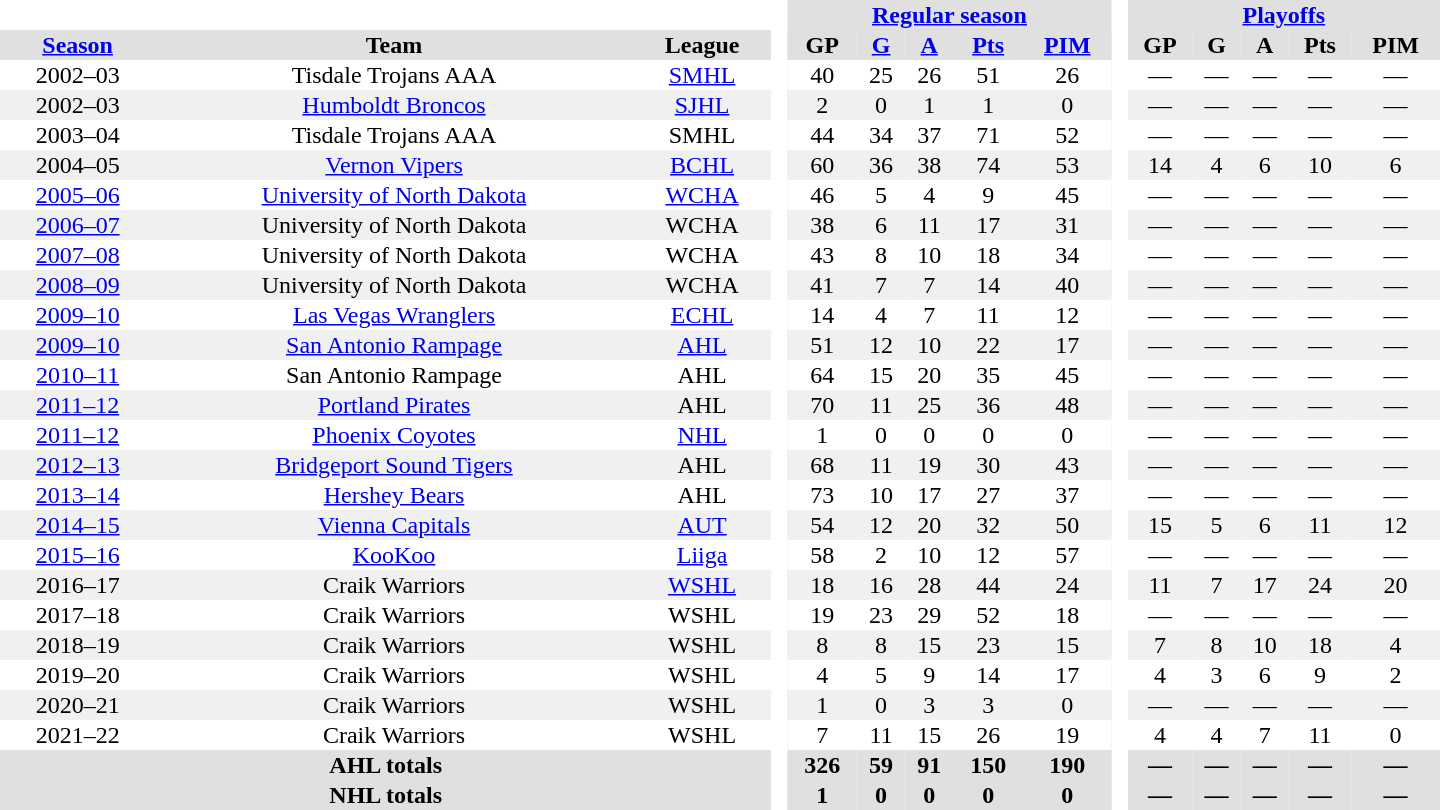<table border="0" cellpadding="1" cellspacing="0" style="text-align:center; width:60em;">
<tr style="background:#e0e0e0;">
<th colspan="3"  bgcolor="#ffffff"> </th>
<th rowspan="99" bgcolor="#ffffff"> </th>
<th colspan="5"><a href='#'>Regular season</a></th>
<th rowspan="99" bgcolor="#ffffff"> </th>
<th colspan="5"><a href='#'>Playoffs</a></th>
</tr>
<tr style="background:#e0e0e0;">
<th><a href='#'>Season</a></th>
<th>Team</th>
<th>League</th>
<th>GP</th>
<th><a href='#'>G</a></th>
<th><a href='#'>A</a></th>
<th><a href='#'>Pts</a></th>
<th><a href='#'>PIM</a></th>
<th>GP</th>
<th>G</th>
<th>A</th>
<th>Pts</th>
<th>PIM</th>
</tr>
<tr>
<td>2002–03</td>
<td>Tisdale Trojans AAA</td>
<td><a href='#'>SMHL</a></td>
<td>40</td>
<td>25</td>
<td>26</td>
<td>51</td>
<td>26</td>
<td>—</td>
<td>—</td>
<td>—</td>
<td>—</td>
<td>—</td>
</tr>
<tr bgcolor="#f0f0f0">
<td>2002–03</td>
<td><a href='#'>Humboldt Broncos</a></td>
<td><a href='#'>SJHL</a></td>
<td>2</td>
<td>0</td>
<td>1</td>
<td>1</td>
<td>0</td>
<td>—</td>
<td>—</td>
<td>—</td>
<td>—</td>
<td>—</td>
</tr>
<tr>
<td>2003–04</td>
<td>Tisdale Trojans AAA</td>
<td>SMHL</td>
<td>44</td>
<td>34</td>
<td>37</td>
<td>71</td>
<td>52</td>
<td>—</td>
<td>—</td>
<td>—</td>
<td>—</td>
<td>—</td>
</tr>
<tr bgcolor="#f0f0f0">
<td>2004–05</td>
<td><a href='#'>Vernon Vipers</a></td>
<td><a href='#'>BCHL</a></td>
<td>60</td>
<td>36</td>
<td>38</td>
<td>74</td>
<td>53</td>
<td>14</td>
<td>4</td>
<td>6</td>
<td>10</td>
<td>6</td>
</tr>
<tr>
<td><a href='#'>2005–06</a></td>
<td><a href='#'>University of North Dakota</a></td>
<td><a href='#'>WCHA</a></td>
<td>46</td>
<td>5</td>
<td>4</td>
<td>9</td>
<td>45</td>
<td>—</td>
<td>—</td>
<td>—</td>
<td>—</td>
<td>—</td>
</tr>
<tr bgcolor="#f0f0f0">
<td><a href='#'>2006–07</a></td>
<td>University of North Dakota</td>
<td>WCHA</td>
<td>38</td>
<td>6</td>
<td>11</td>
<td>17</td>
<td>31</td>
<td>—</td>
<td>—</td>
<td>—</td>
<td>—</td>
<td>—</td>
</tr>
<tr>
<td><a href='#'>2007–08</a></td>
<td>University of North Dakota</td>
<td>WCHA</td>
<td>43</td>
<td>8</td>
<td>10</td>
<td>18</td>
<td>34</td>
<td>—</td>
<td>—</td>
<td>—</td>
<td>—</td>
<td>—</td>
</tr>
<tr bgcolor="#f0f0f0">
<td><a href='#'>2008–09</a></td>
<td>University of North Dakota</td>
<td>WCHA</td>
<td>41</td>
<td>7</td>
<td>7</td>
<td>14</td>
<td>40</td>
<td>—</td>
<td>—</td>
<td>—</td>
<td>—</td>
<td>—</td>
</tr>
<tr>
<td><a href='#'>2009–10</a></td>
<td><a href='#'>Las Vegas Wranglers</a></td>
<td><a href='#'>ECHL</a></td>
<td>14</td>
<td>4</td>
<td>7</td>
<td>11</td>
<td>12</td>
<td>—</td>
<td>—</td>
<td>—</td>
<td>—</td>
<td>—</td>
</tr>
<tr bgcolor="#f0f0f0">
<td><a href='#'>2009–10</a></td>
<td><a href='#'>San Antonio Rampage</a></td>
<td><a href='#'>AHL</a></td>
<td>51</td>
<td>12</td>
<td>10</td>
<td>22</td>
<td>17</td>
<td>—</td>
<td>—</td>
<td>—</td>
<td>—</td>
<td>—</td>
</tr>
<tr>
<td><a href='#'>2010–11</a></td>
<td>San Antonio Rampage</td>
<td>AHL</td>
<td>64</td>
<td>15</td>
<td>20</td>
<td>35</td>
<td>45</td>
<td>—</td>
<td>—</td>
<td>—</td>
<td>—</td>
<td>—</td>
</tr>
<tr bgcolor="#f0f0f0">
<td><a href='#'>2011–12</a></td>
<td><a href='#'>Portland Pirates</a></td>
<td>AHL</td>
<td>70</td>
<td>11</td>
<td>25</td>
<td>36</td>
<td>48</td>
<td>—</td>
<td>—</td>
<td>—</td>
<td>—</td>
<td>—</td>
</tr>
<tr>
<td><a href='#'>2011–12</a></td>
<td><a href='#'>Phoenix Coyotes</a></td>
<td><a href='#'>NHL</a></td>
<td>1</td>
<td>0</td>
<td>0</td>
<td>0</td>
<td>0</td>
<td>—</td>
<td>—</td>
<td>—</td>
<td>—</td>
<td>—</td>
</tr>
<tr bgcolor="#f0f0f0">
<td><a href='#'>2012–13</a></td>
<td><a href='#'>Bridgeport Sound Tigers</a></td>
<td>AHL</td>
<td>68</td>
<td>11</td>
<td>19</td>
<td>30</td>
<td>43</td>
<td>—</td>
<td>—</td>
<td>—</td>
<td>—</td>
<td>—</td>
</tr>
<tr>
<td><a href='#'>2013–14</a></td>
<td><a href='#'>Hershey Bears</a></td>
<td>AHL</td>
<td>73</td>
<td>10</td>
<td>17</td>
<td>27</td>
<td>37</td>
<td>—</td>
<td>—</td>
<td>—</td>
<td>—</td>
<td>—</td>
</tr>
<tr bgcolor="#f0f0f0">
<td><a href='#'>2014–15</a></td>
<td><a href='#'>Vienna Capitals</a></td>
<td><a href='#'>AUT</a></td>
<td>54</td>
<td>12</td>
<td>20</td>
<td>32</td>
<td>50</td>
<td>15</td>
<td>5</td>
<td>6</td>
<td>11</td>
<td>12</td>
</tr>
<tr>
<td><a href='#'>2015–16</a></td>
<td><a href='#'>KooKoo</a></td>
<td><a href='#'>Liiga</a></td>
<td>58</td>
<td>2</td>
<td>10</td>
<td>12</td>
<td>57</td>
<td>—</td>
<td>—</td>
<td>—</td>
<td>—</td>
<td>—</td>
</tr>
<tr bgcolor="#f0f0f0">
<td>2016–17</td>
<td>Craik Warriors</td>
<td><a href='#'>WSHL</a></td>
<td>18</td>
<td>16</td>
<td>28</td>
<td>44</td>
<td>24</td>
<td>11</td>
<td>7</td>
<td>17</td>
<td>24</td>
<td>20</td>
</tr>
<tr>
<td>2017–18</td>
<td>Craik Warriors</td>
<td>WSHL</td>
<td>19</td>
<td>23</td>
<td>29</td>
<td>52</td>
<td>18</td>
<td>—</td>
<td>—</td>
<td>—</td>
<td>—</td>
<td>—</td>
</tr>
<tr bgcolor="#f0f0f0">
<td>2018–19</td>
<td>Craik Warriors</td>
<td>WSHL</td>
<td>8</td>
<td>8</td>
<td>15</td>
<td>23</td>
<td>15</td>
<td>7</td>
<td>8</td>
<td>10</td>
<td>18</td>
<td>4</td>
</tr>
<tr>
<td>2019–20</td>
<td>Craik Warriors</td>
<td>WSHL</td>
<td>4</td>
<td>5</td>
<td>9</td>
<td>14</td>
<td>17</td>
<td>4</td>
<td>3</td>
<td>6</td>
<td>9</td>
<td>2</td>
</tr>
<tr bgcolor="#f0f0f0">
<td>2020–21</td>
<td>Craik Warriors</td>
<td>WSHL</td>
<td>1</td>
<td>0</td>
<td>3</td>
<td>3</td>
<td>0</td>
<td>—</td>
<td>—</td>
<td>—</td>
<td>—</td>
<td>—</td>
</tr>
<tr>
<td>2021–22</td>
<td>Craik Warriors</td>
<td>WSHL</td>
<td>7</td>
<td>11</td>
<td>15</td>
<td>26</td>
<td>19</td>
<td>4</td>
<td>4</td>
<td>7</td>
<td>11</td>
<td>0</td>
</tr>
<tr bgcolor="#e0e0e0">
<th colspan="3">AHL totals</th>
<th>326</th>
<th>59</th>
<th>91</th>
<th>150</th>
<th>190</th>
<th>—</th>
<th>—</th>
<th>—</th>
<th>—</th>
<th>—</th>
</tr>
<tr bgcolor="#e0e0e0">
<th colspan="3">NHL totals</th>
<th>1</th>
<th>0</th>
<th>0</th>
<th>0</th>
<th>0</th>
<th>—</th>
<th>—</th>
<th>—</th>
<th>—</th>
<th>—</th>
</tr>
</table>
